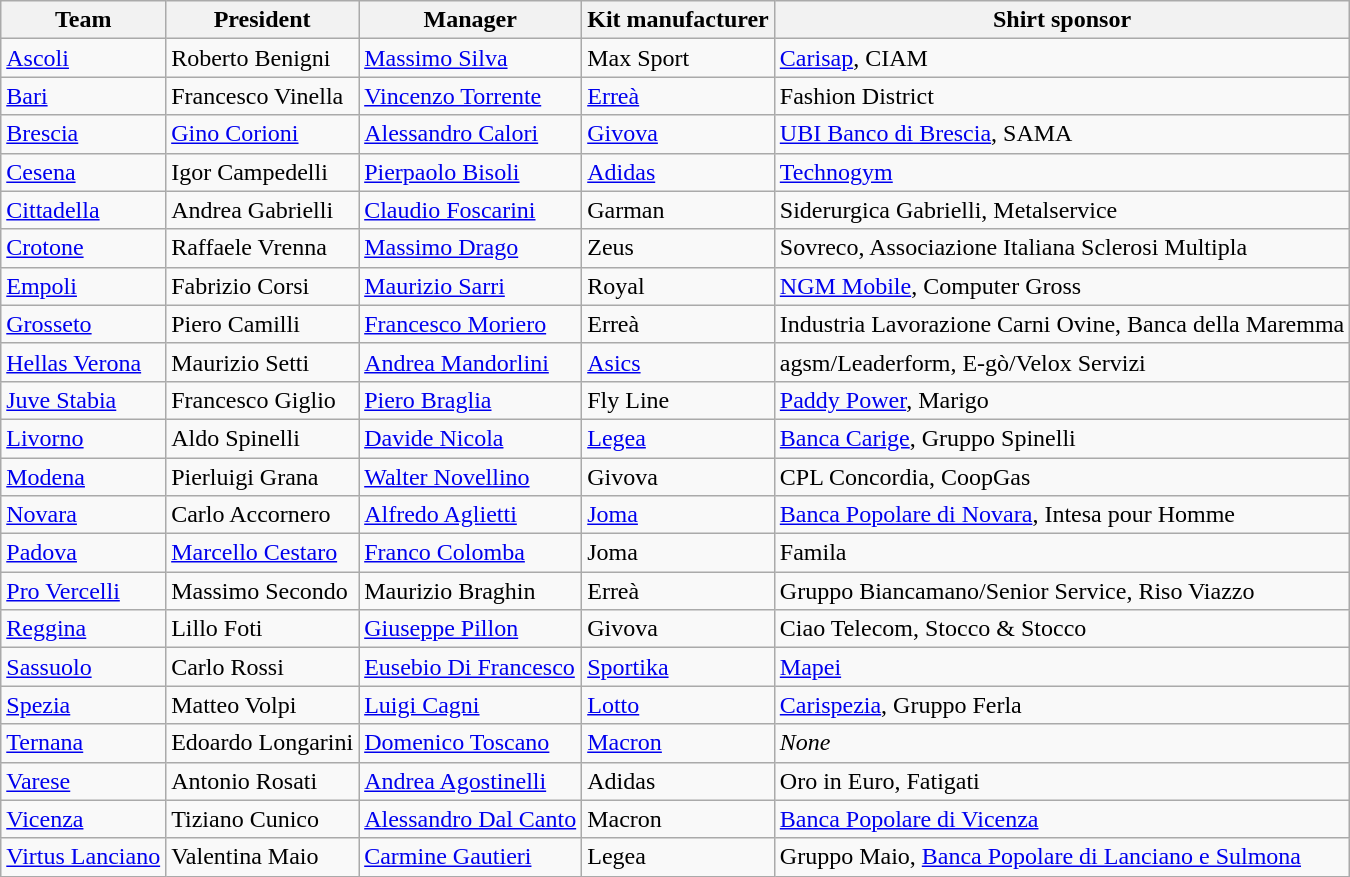<table class="wikitable sortable">
<tr>
<th>Team</th>
<th>President</th>
<th>Manager</th>
<th>Kit manufacturer</th>
<th>Shirt sponsor</th>
</tr>
<tr>
<td><a href='#'>Ascoli</a></td>
<td> Roberto Benigni</td>
<td> <a href='#'>Massimo Silva</a></td>
<td>Max Sport</td>
<td><a href='#'>Carisap</a>, CIAM</td>
</tr>
<tr>
<td><a href='#'>Bari</a></td>
<td> Francesco Vinella</td>
<td> <a href='#'>Vincenzo Torrente</a></td>
<td><a href='#'>Erreà</a></td>
<td>Fashion District</td>
</tr>
<tr>
<td><a href='#'>Brescia</a></td>
<td> <a href='#'>Gino Corioni</a></td>
<td> <a href='#'>Alessandro Calori</a></td>
<td><a href='#'>Givova</a></td>
<td><a href='#'>UBI Banco di Brescia</a>, SAMA</td>
</tr>
<tr>
<td><a href='#'>Cesena</a></td>
<td> Igor Campedelli</td>
<td> <a href='#'>Pierpaolo Bisoli</a></td>
<td><a href='#'>Adidas</a></td>
<td><a href='#'>Technogym</a></td>
</tr>
<tr>
<td><a href='#'>Cittadella</a></td>
<td> Andrea Gabrielli</td>
<td> <a href='#'>Claudio Foscarini</a></td>
<td>Garman</td>
<td>Siderurgica Gabrielli, Metalservice</td>
</tr>
<tr>
<td><a href='#'>Crotone</a></td>
<td> Raffaele Vrenna</td>
<td> <a href='#'>Massimo Drago</a></td>
<td>Zeus</td>
<td>Sovreco, Associazione Italiana Sclerosi Multipla</td>
</tr>
<tr>
<td><a href='#'>Empoli</a></td>
<td> Fabrizio Corsi</td>
<td> <a href='#'>Maurizio Sarri</a></td>
<td>Royal</td>
<td><a href='#'>NGM Mobile</a>, Computer Gross</td>
</tr>
<tr>
<td><a href='#'>Grosseto</a></td>
<td> Piero Camilli</td>
<td> <a href='#'>Francesco Moriero</a></td>
<td>Erreà</td>
<td>Industria Lavorazione Carni Ovine, Banca della Maremma</td>
</tr>
<tr>
<td><a href='#'>Hellas Verona</a></td>
<td> Maurizio Setti</td>
<td> <a href='#'>Andrea Mandorlini</a></td>
<td><a href='#'>Asics</a></td>
<td>agsm/Leaderform, E-gò/Velox Servizi</td>
</tr>
<tr>
<td><a href='#'>Juve Stabia</a></td>
<td> Francesco Giglio</td>
<td> <a href='#'>Piero Braglia</a></td>
<td>Fly Line</td>
<td><a href='#'>Paddy Power</a>, Marigo</td>
</tr>
<tr>
<td><a href='#'>Livorno</a></td>
<td> Aldo Spinelli</td>
<td> <a href='#'>Davide Nicola</a></td>
<td><a href='#'>Legea</a></td>
<td><a href='#'>Banca Carige</a>, Gruppo Spinelli</td>
</tr>
<tr>
<td><a href='#'>Modena</a></td>
<td> Pierluigi Grana</td>
<td> <a href='#'>Walter Novellino</a></td>
<td>Givova</td>
<td>CPL Concordia, CoopGas</td>
</tr>
<tr>
<td><a href='#'>Novara</a></td>
<td> Carlo Accornero</td>
<td> <a href='#'>Alfredo Aglietti</a></td>
<td><a href='#'>Joma</a></td>
<td><a href='#'>Banca Popolare di Novara</a>, Intesa pour Homme</td>
</tr>
<tr>
<td><a href='#'>Padova</a></td>
<td> <a href='#'>Marcello Cestaro</a></td>
<td> <a href='#'>Franco Colomba</a></td>
<td>Joma</td>
<td>Famila</td>
</tr>
<tr>
<td><a href='#'>Pro Vercelli</a></td>
<td> Massimo Secondo</td>
<td> Maurizio Braghin</td>
<td>Erreà</td>
<td>Gruppo Biancamano/Senior Service, Riso Viazzo</td>
</tr>
<tr>
<td><a href='#'>Reggina</a></td>
<td> Lillo Foti</td>
<td> <a href='#'>Giuseppe Pillon</a></td>
<td>Givova</td>
<td>Ciao Telecom, Stocco & Stocco</td>
</tr>
<tr>
<td><a href='#'>Sassuolo</a></td>
<td> Carlo Rossi</td>
<td> <a href='#'>Eusebio Di Francesco</a></td>
<td><a href='#'>Sportika</a></td>
<td><a href='#'>Mapei</a></td>
</tr>
<tr>
<td><a href='#'>Spezia</a></td>
<td> Matteo Volpi</td>
<td> <a href='#'>Luigi Cagni</a></td>
<td><a href='#'>Lotto</a></td>
<td><a href='#'>Carispezia</a>, Gruppo Ferla</td>
</tr>
<tr>
<td><a href='#'>Ternana</a></td>
<td> Edoardo Longarini</td>
<td> <a href='#'>Domenico Toscano</a></td>
<td><a href='#'>Macron</a></td>
<td><em>None</em></td>
</tr>
<tr>
<td><a href='#'>Varese</a></td>
<td> Antonio Rosati</td>
<td> <a href='#'>Andrea Agostinelli</a></td>
<td>Adidas</td>
<td>Oro in Euro, Fatigati</td>
</tr>
<tr>
<td><a href='#'>Vicenza</a></td>
<td> Tiziano Cunico</td>
<td> <a href='#'>Alessandro Dal Canto</a></td>
<td>Macron</td>
<td><a href='#'>Banca Popolare di Vicenza</a></td>
</tr>
<tr>
<td><a href='#'>Virtus Lanciano</a></td>
<td> Valentina Maio</td>
<td> <a href='#'>Carmine Gautieri</a></td>
<td>Legea</td>
<td>Gruppo Maio, <a href='#'>Banca Popolare di Lanciano e Sulmona</a></td>
</tr>
</table>
